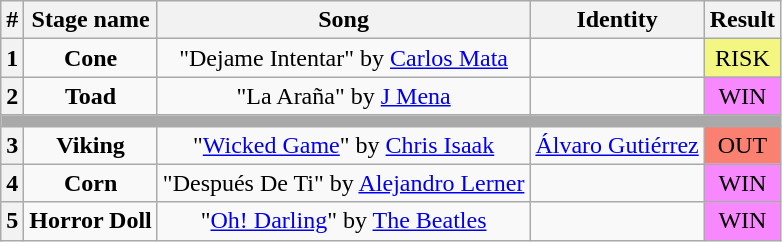<table class="wikitable plainrowheaders" style="text-align: center;">
<tr>
<th>#</th>
<th>Stage name</th>
<th>Song</th>
<th>Identity</th>
<th>Result</th>
</tr>
<tr>
<th>1</th>
<td><strong>Cone</strong></td>
<td>"Dejame Intentar" by <a href='#'>Carlos Mata</a></td>
<td></td>
<td bgcolor="#F3F781">RISK</td>
</tr>
<tr>
<th>2</th>
<td><strong>Toad</strong></td>
<td>"La Araña" by <a href='#'>J Mena</a></td>
<td></td>
<td bgcolor="#F888FD">WIN</td>
</tr>
<tr>
<td colspan="5" style="background:darkgray"></td>
</tr>
<tr>
<th>3</th>
<td><strong>Viking</strong></td>
<td>"<a href='#'>Wicked Game</a>" by <a href='#'>Chris Isaak</a></td>
<td><a href='#'>Álvaro Gutiérrez</a></td>
<td bgcolor="salmon">OUT</td>
</tr>
<tr>
<th>4</th>
<td><strong>Corn</strong></td>
<td>"Después De Ti" by <a href='#'>Alejandro Lerner</a></td>
<td></td>
<td bgcolor="#F888FD">WIN</td>
</tr>
<tr>
<th>5</th>
<td><strong>Horror Doll</strong></td>
<td>"<a href='#'>Oh! Darling</a>" by <a href='#'>The Beatles</a></td>
<td></td>
<td bgcolor="#F888FD">WIN</td>
</tr>
</table>
